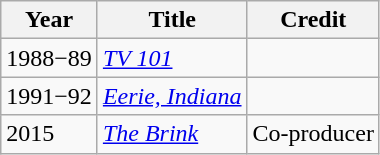<table class="wikitable">
<tr>
<th>Year</th>
<th>Title</th>
<th>Credit</th>
</tr>
<tr>
<td>1988−89</td>
<td><em><a href='#'>TV 101</a></em></td>
<td></td>
</tr>
<tr>
<td>1991−92</td>
<td><em><a href='#'>Eerie, Indiana</a></em></td>
<td></td>
</tr>
<tr>
<td>2015</td>
<td><em><a href='#'>The Brink</a></em></td>
<td>Co-producer</td>
</tr>
</table>
